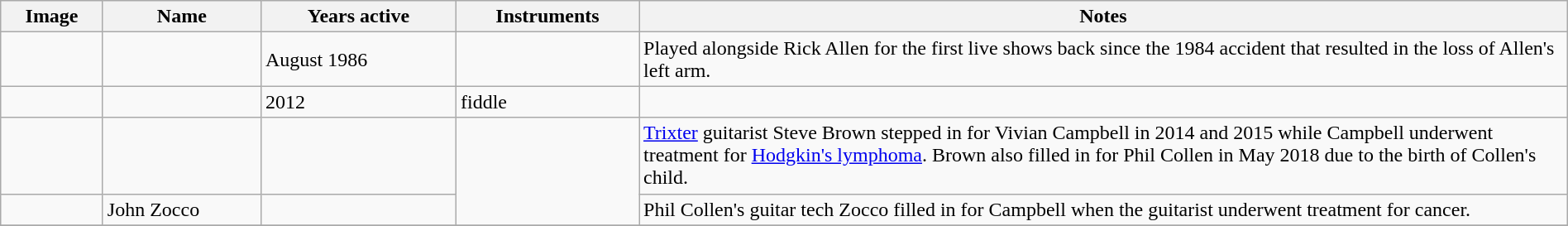<table class="wikitable sortable plainrowheaders" border="1" width="100%">
<tr>
<th class="unsortable" width="75">Image</th>
<th width="120">Name</th>
<th width="150">Years active</th>
<th class="unsortable" width="140">Instruments</th>
<th class="unsortable">Notes</th>
</tr>
<tr>
<td></td>
<td></td>
<td>August 1986</td>
<td></td>
<td>Played alongside Rick Allen for the first live shows back since the 1984 accident that resulted in the loss of Allen's left arm.</td>
</tr>
<tr>
<td></td>
<td></td>
<td>2012</td>
<td>fiddle</td>
<td></td>
</tr>
<tr>
<td></td>
<td></td>
<td></td>
<td rowspan="2"></td>
<td><a href='#'>Trixter</a> guitarist Steve Brown stepped in for Vivian Campbell in 2014 and 2015 while Campbell underwent treatment for <a href='#'>Hodgkin's lymphoma</a>. Brown also filled in for Phil Collen in May 2018 due to the birth of Collen's child.</td>
</tr>
<tr>
<td></td>
<td>John Zocco</td>
<td></td>
<td>Phil Collen's guitar tech Zocco filled in for Campbell when the guitarist underwent treatment for cancer.</td>
</tr>
<tr>
</tr>
</table>
